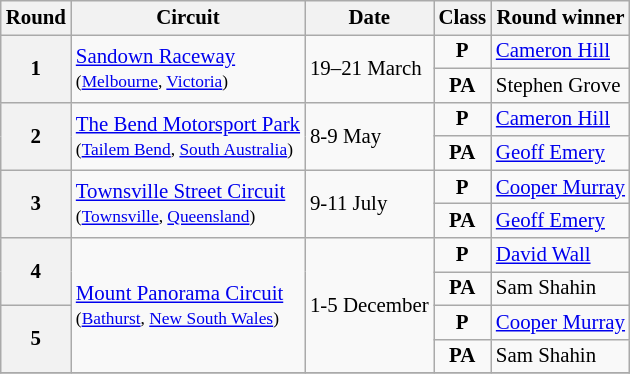<table class="wikitable" style="font-size: 87%">
<tr>
<th>Round</th>
<th>Circuit</th>
<th>Date</th>
<th>Class</th>
<th>Round winner</th>
</tr>
<tr>
<th rowspan=2>1</th>
<td rowspan=2> <a href='#'>Sandown Raceway</a><br><small>(<a href='#'>Melbourne</a>, <a href='#'>Victoria</a>)</small></td>
<td rowspan=2>19–21 March</td>
<td align=center><strong><span>P</span></strong></td>
<td> <a href='#'>Cameron Hill</a></td>
</tr>
<tr>
<td align=center><strong><span>PA</span></strong></td>
<td> Stephen Grove</td>
</tr>
<tr>
<th rowspan=2>2</th>
<td rowspan=2> <a href='#'>The Bend Motorsport Park</a><br><small>(<a href='#'>Tailem Bend</a>, <a href='#'>South Australia</a>)</small></td>
<td rowspan=2>8-9 May</td>
<td align=center><strong><span>P</span></strong></td>
<td> <a href='#'>Cameron Hill</a></td>
</tr>
<tr>
<td align=center><strong><span>PA</span></strong></td>
<td> <a href='#'>Geoff Emery</a></td>
</tr>
<tr>
<th rowspan=2>3</th>
<td rowspan=2> <a href='#'>Townsville Street Circuit</a><br><small>(<a href='#'>Townsville</a>, <a href='#'>Queensland</a>)</small></td>
<td rowspan=2>9-11 July</td>
<td align=center><strong><span>P</span></strong></td>
<td> <a href='#'>Cooper Murray</a></td>
</tr>
<tr>
<td align=center><strong><span>PA</span></strong></td>
<td> <a href='#'>Geoff Emery</a></td>
</tr>
<tr>
<th rowspan=2>4</th>
<td rowspan=4> <a href='#'>Mount Panorama Circuit</a><br><small>(<a href='#'>Bathurst</a>, <a href='#'>New South Wales</a>)</small></td>
<td rowspan=4>1-5 December</td>
<td align=center><strong><span>P</span></strong></td>
<td> <a href='#'>David Wall</a></td>
</tr>
<tr>
<td align=center><strong><span>PA</span></strong></td>
<td> Sam Shahin</td>
</tr>
<tr>
<th rowspan=2>5</th>
<td align=center><strong><span>P</span></strong></td>
<td> <a href='#'>Cooper Murray</a></td>
</tr>
<tr>
<td align=center><strong><span>PA</span></strong></td>
<td> Sam Shahin</td>
</tr>
<tr>
</tr>
</table>
